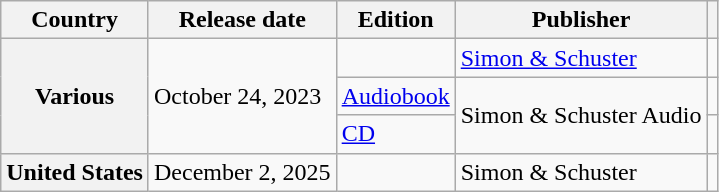<table class="wikitable plainrowheaders">
<tr>
<th>Country</th>
<th>Release date</th>
<th>Edition</th>
<th>Publisher</th>
<th></th>
</tr>
<tr>
<th rowspan="3" scope="row">Various</th>
<td rowspan="3">October 24, 2023</td>
<td></td>
<td><a href='#'>Simon & Schuster</a></td>
<td align="center"></td>
</tr>
<tr>
<td><a href='#'>Audiobook</a></td>
<td rowspan="2">Simon & Schuster Audio</td>
<td align="center"></td>
</tr>
<tr>
<td><a href='#'>CD</a></td>
<td align="center"></td>
</tr>
<tr>
<th scope="row">United States</th>
<td>December 2, 2025</td>
<td></td>
<td>Simon & Schuster</td>
<td align="center"></td>
</tr>
</table>
